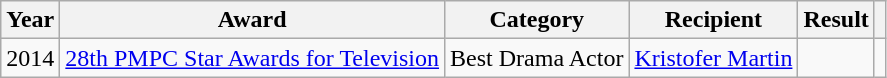<table class="wikitable">
<tr>
<th>Year</th>
<th>Award</th>
<th>Category</th>
<th>Recipient</th>
<th>Result</th>
<th></th>
</tr>
<tr>
<td>2014</td>
<td><a href='#'>28th PMPC Star Awards for Television</a></td>
<td>Best Drama Actor</td>
<td><a href='#'>Kristofer Martin</a></td>
<td></td>
<td></td>
</tr>
</table>
